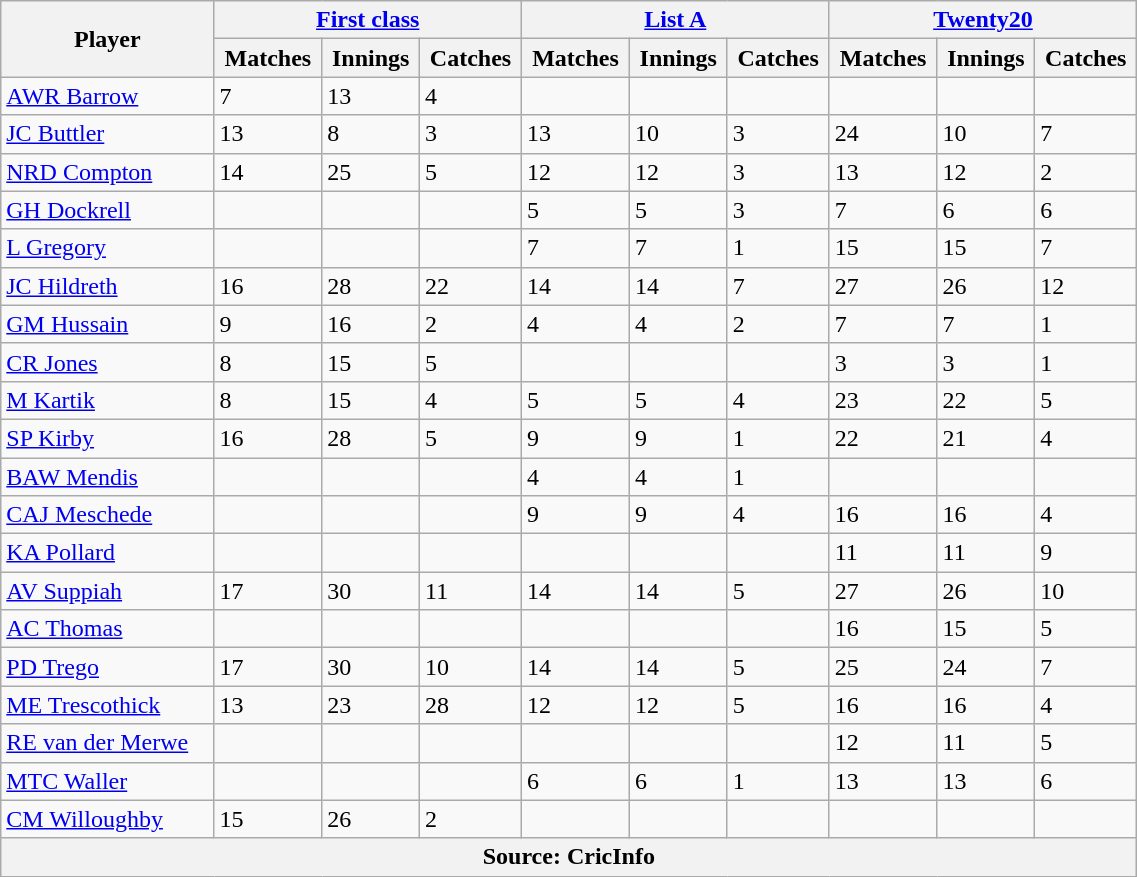<table class="wikitable" style="width:60%;">
<tr>
<th rowspan=2>Player</th>
<th colspan=3><a href='#'>First class</a></th>
<th colspan=3><a href='#'>List A</a></th>
<th colspan=3><a href='#'>Twenty20</a></th>
</tr>
<tr>
<th>Matches</th>
<th>Innings</th>
<th>Catches</th>
<th>Matches</th>
<th>Innings</th>
<th>Catches</th>
<th>Matches</th>
<th>Innings</th>
<th>Catches</th>
</tr>
<tr>
<td><a href='#'>AWR Barrow</a></td>
<td>7</td>
<td>13</td>
<td>4</td>
<td></td>
<td></td>
<td></td>
<td></td>
<td></td>
<td></td>
</tr>
<tr>
<td><a href='#'>JC Buttler</a></td>
<td>13</td>
<td>8</td>
<td>3</td>
<td>13</td>
<td>10</td>
<td>3</td>
<td>24</td>
<td>10</td>
<td>7</td>
</tr>
<tr>
<td><a href='#'>NRD Compton</a></td>
<td>14</td>
<td>25</td>
<td>5</td>
<td>12</td>
<td>12</td>
<td>3</td>
<td>13</td>
<td>12</td>
<td>2</td>
</tr>
<tr>
<td><a href='#'>GH Dockrell</a></td>
<td></td>
<td></td>
<td></td>
<td>5</td>
<td>5</td>
<td>3</td>
<td>7</td>
<td>6</td>
<td>6</td>
</tr>
<tr>
<td><a href='#'>L Gregory</a></td>
<td></td>
<td></td>
<td></td>
<td>7</td>
<td>7</td>
<td>1</td>
<td>15</td>
<td>15</td>
<td>7</td>
</tr>
<tr>
<td><a href='#'>JC Hildreth</a></td>
<td>16</td>
<td>28</td>
<td>22</td>
<td>14</td>
<td>14</td>
<td>7</td>
<td>27</td>
<td>26</td>
<td>12</td>
</tr>
<tr>
<td><a href='#'>GM Hussain</a></td>
<td>9</td>
<td>16</td>
<td>2</td>
<td>4</td>
<td>4</td>
<td>2</td>
<td>7</td>
<td>7</td>
<td>1</td>
</tr>
<tr>
<td><a href='#'>CR Jones</a></td>
<td>8</td>
<td>15</td>
<td>5</td>
<td></td>
<td></td>
<td></td>
<td>3</td>
<td>3</td>
<td>1</td>
</tr>
<tr>
<td><a href='#'>M Kartik</a></td>
<td>8</td>
<td>15</td>
<td>4</td>
<td>5</td>
<td>5</td>
<td>4</td>
<td>23</td>
<td>22</td>
<td>5</td>
</tr>
<tr>
<td><a href='#'>SP Kirby</a></td>
<td>16</td>
<td>28</td>
<td>5</td>
<td>9</td>
<td>9</td>
<td>1</td>
<td>22</td>
<td>21</td>
<td>4</td>
</tr>
<tr>
<td><a href='#'>BAW Mendis</a></td>
<td></td>
<td></td>
<td></td>
<td>4</td>
<td>4</td>
<td>1</td>
<td></td>
<td></td>
<td></td>
</tr>
<tr>
<td><a href='#'>CAJ Meschede</a></td>
<td></td>
<td></td>
<td></td>
<td>9</td>
<td>9</td>
<td>4</td>
<td>16</td>
<td>16</td>
<td>4</td>
</tr>
<tr>
<td><a href='#'>KA Pollard</a></td>
<td></td>
<td></td>
<td></td>
<td></td>
<td></td>
<td></td>
<td>11</td>
<td>11</td>
<td>9</td>
</tr>
<tr>
<td><a href='#'>AV Suppiah</a></td>
<td>17</td>
<td>30</td>
<td>11</td>
<td>14</td>
<td>14</td>
<td>5</td>
<td>27</td>
<td>26</td>
<td>10</td>
</tr>
<tr>
<td><a href='#'>AC Thomas</a></td>
<td></td>
<td></td>
<td></td>
<td></td>
<td></td>
<td></td>
<td>16</td>
<td>15</td>
<td>5</td>
</tr>
<tr>
<td><a href='#'>PD Trego</a></td>
<td>17</td>
<td>30</td>
<td>10</td>
<td>14</td>
<td>14</td>
<td>5</td>
<td>25</td>
<td>24</td>
<td>7</td>
</tr>
<tr>
<td><a href='#'>ME Trescothick</a></td>
<td>13</td>
<td>23</td>
<td>28</td>
<td>12</td>
<td>12</td>
<td>5</td>
<td>16</td>
<td>16</td>
<td>4</td>
</tr>
<tr>
<td><a href='#'>RE van der Merwe</a></td>
<td></td>
<td></td>
<td></td>
<td></td>
<td></td>
<td></td>
<td>12</td>
<td>11</td>
<td>5</td>
</tr>
<tr>
<td><a href='#'>MTC Waller</a></td>
<td></td>
<td></td>
<td></td>
<td>6</td>
<td>6</td>
<td>1</td>
<td>13</td>
<td>13</td>
<td>6</td>
</tr>
<tr>
<td><a href='#'>CM Willoughby</a></td>
<td>15</td>
<td>26</td>
<td>2</td>
<td></td>
<td></td>
<td></td>
<td></td>
<td></td>
<td></td>
</tr>
<tr>
<th colspan="11">Source: CricInfo</th>
</tr>
</table>
